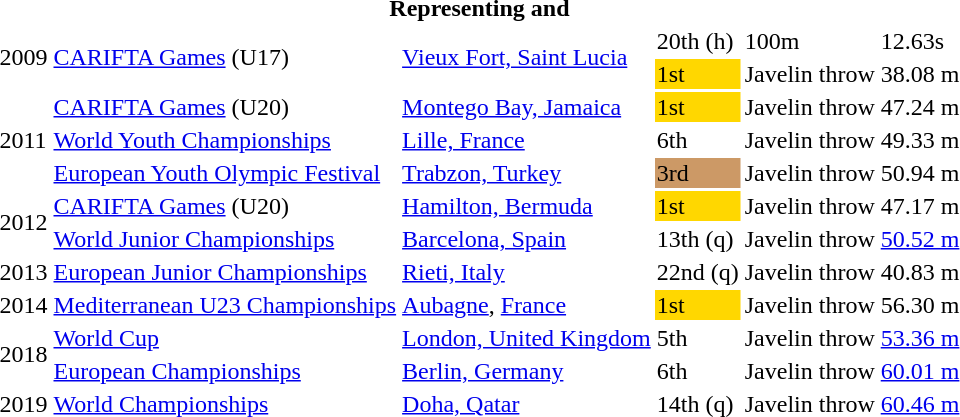<table>
<tr>
<th colspan="6">Representing  and </th>
</tr>
<tr>
<td rowspan=2>2009</td>
<td rowspan=2><a href='#'>CARIFTA Games</a> (U17)</td>
<td rowspan=2><a href='#'>Vieux Fort, Saint Lucia</a></td>
<td>20th (h)</td>
<td>100m</td>
<td>12.63s</td>
</tr>
<tr>
<td bgcolor=gold>1st</td>
<td>Javelin throw</td>
<td>38.08 m</td>
</tr>
<tr>
<td rowspan=3>2011</td>
<td><a href='#'>CARIFTA Games</a> (U20)</td>
<td><a href='#'>Montego Bay, Jamaica</a></td>
<td bgcolor=gold>1st</td>
<td>Javelin throw</td>
<td>47.24 m</td>
</tr>
<tr>
<td><a href='#'>World Youth Championships</a></td>
<td><a href='#'>Lille, France</a></td>
<td>6th</td>
<td>Javelin throw</td>
<td>49.33 m</td>
</tr>
<tr>
<td><a href='#'>European Youth Olympic Festival</a></td>
<td><a href='#'>Trabzon, Turkey</a></td>
<td bgcolor=cc9966>3rd</td>
<td>Javelin throw</td>
<td>50.94 m</td>
</tr>
<tr>
<td rowspan=2>2012</td>
<td><a href='#'>CARIFTA Games</a> (U20)</td>
<td><a href='#'>Hamilton, Bermuda</a></td>
<td bgcolor=gold>1st</td>
<td>Javelin throw</td>
<td>47.17 m</td>
</tr>
<tr>
<td><a href='#'>World Junior Championships</a></td>
<td><a href='#'>Barcelona, Spain</a></td>
<td>13th (q)</td>
<td>Javelin throw</td>
<td><a href='#'>50.52 m</a></td>
</tr>
<tr>
<td>2013</td>
<td><a href='#'>European Junior Championships</a></td>
<td><a href='#'>Rieti, Italy</a></td>
<td>22nd (q)</td>
<td>Javelin throw</td>
<td>40.83 m</td>
</tr>
<tr>
<td>2014</td>
<td><a href='#'>Mediterranean U23 Championships</a></td>
<td><a href='#'>Aubagne</a>, <a href='#'>France</a></td>
<td bgcolor=gold>1st</td>
<td>Javelin throw</td>
<td>56.30 m</td>
</tr>
<tr>
<td rowspan=2>2018</td>
<td><a href='#'>World Cup</a></td>
<td><a href='#'>London, United Kingdom</a></td>
<td>5th</td>
<td>Javelin throw</td>
<td><a href='#'>53.36 m</a></td>
</tr>
<tr>
<td><a href='#'>European Championships</a></td>
<td><a href='#'>Berlin, Germany</a></td>
<td>6th</td>
<td>Javelin throw</td>
<td><a href='#'>60.01 m</a></td>
</tr>
<tr>
<td>2019</td>
<td><a href='#'>World Championships</a></td>
<td><a href='#'>Doha, Qatar</a></td>
<td>14th (q)</td>
<td>Javelin throw</td>
<td><a href='#'>60.46 m</a></td>
</tr>
</table>
